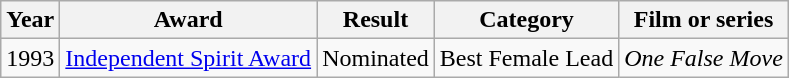<table class="wikitable">
<tr>
<th>Year</th>
<th>Award</th>
<th>Result</th>
<th>Category</th>
<th>Film or series</th>
</tr>
<tr>
<td>1993</td>
<td><a href='#'>Independent Spirit Award</a></td>
<td>Nominated</td>
<td>Best Female Lead</td>
<td><em>One False Move</em></td>
</tr>
</table>
